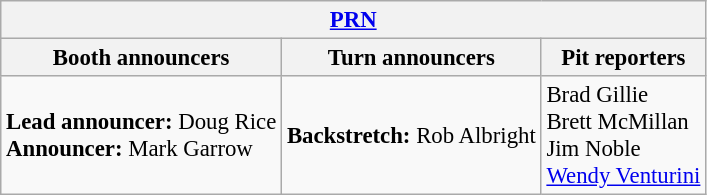<table class="wikitable" style="font-size: 95%">
<tr>
<th colspan="3"><a href='#'>PRN</a></th>
</tr>
<tr>
<th>Booth announcers</th>
<th>Turn announcers</th>
<th>Pit reporters</th>
</tr>
<tr>
<td><strong>Lead announcer:</strong> Doug Rice<br><strong>Announcer:</strong> Mark Garrow</td>
<td><strong>Backstretch:</strong> Rob Albright</td>
<td>Brad Gillie<br>Brett McMillan<br>Jim Noble<br><a href='#'>Wendy Venturini</a></td>
</tr>
</table>
